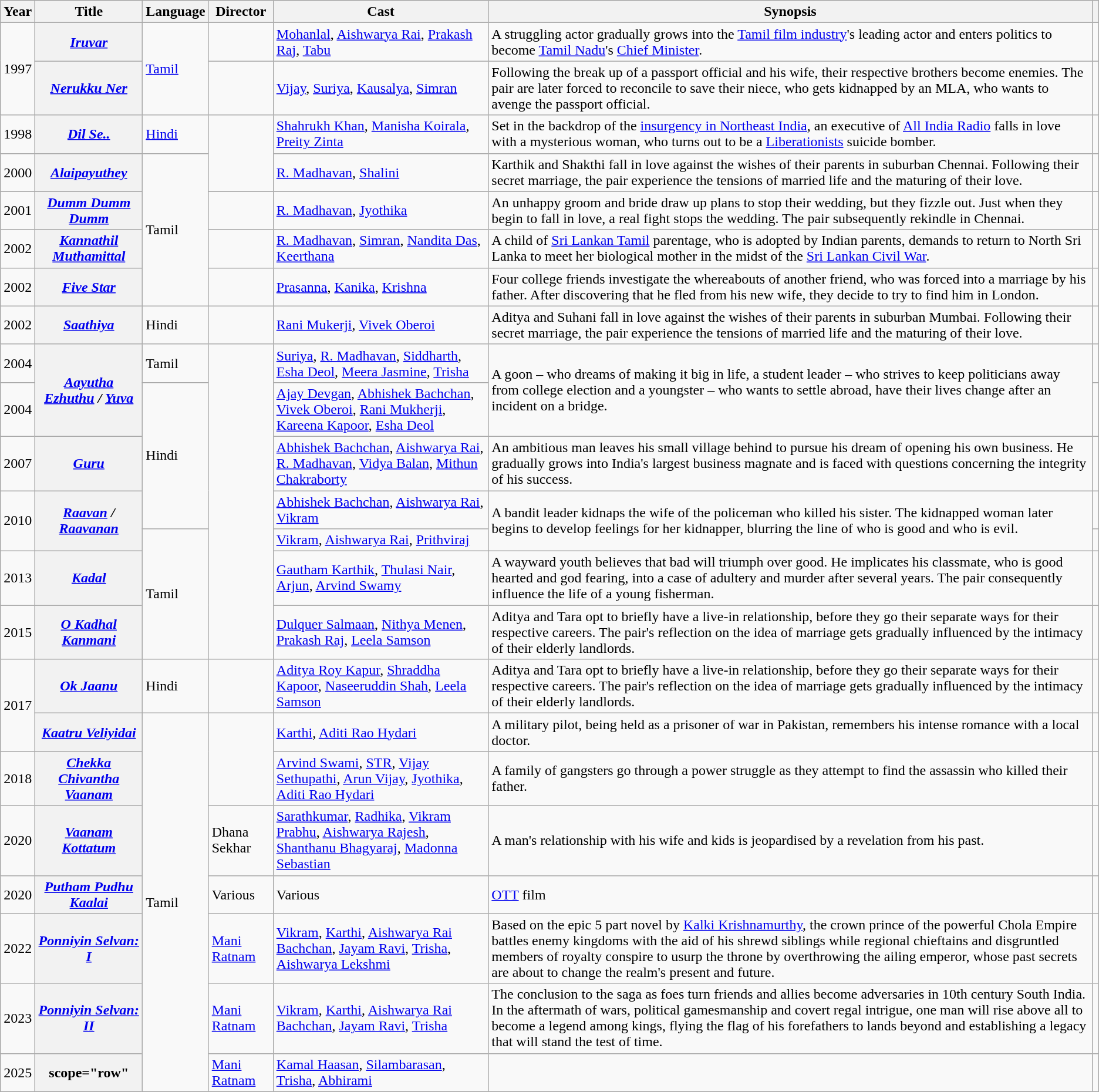<table class="wikitable plainrowheaders sortable">
<tr>
<th scope="col">Year</th>
<th scope="col">Title</th>
<th scope="col">Language</th>
<th scope="col">Director</th>
<th scope="col">Cast</th>
<th scope="col" class="unsortable">Synopsis</th>
<th scope="col" class="unsortable"></th>
</tr>
<tr>
<td rowspan="2">1997</td>
<th scope="row"><em><a href='#'>Iruvar</a></em></th>
<td rowspan="2"><a href='#'>Tamil</a></td>
<td></td>
<td><a href='#'>Mohanlal</a>, <a href='#'>Aishwarya Rai</a>, <a href='#'>Prakash Raj</a>, <a href='#'>Tabu</a></td>
<td>A struggling actor gradually grows into the <a href='#'>Tamil film industry</a>'s leading actor and enters politics to become <a href='#'>Tamil Nadu</a>'s <a href='#'>Chief Minister</a>.</td>
<td></td>
</tr>
<tr>
<th scope="row"><em><a href='#'>Nerukku Ner</a></em></th>
<td></td>
<td><a href='#'>Vijay</a>, <a href='#'>Suriya</a>, <a href='#'>Kausalya</a>, <a href='#'>Simran</a></td>
<td>Following the break up of a passport official and his wife, their respective brothers become enemies. The pair are later forced to reconcile to save their niece, who gets kidnapped by an MLA, who wants to avenge the passport official.</td>
<td></td>
</tr>
<tr>
<td>1998</td>
<th scope="row"><em><a href='#'>Dil Se..</a></em></th>
<td><a href='#'>Hindi</a></td>
<td rowspan="2"></td>
<td><a href='#'>Shahrukh Khan</a>, <a href='#'>Manisha Koirala</a>, <a href='#'>Preity Zinta</a></td>
<td>Set in the backdrop of the <a href='#'>insurgency in Northeast India</a>, an executive of <a href='#'>All India Radio</a> falls in love with a mysterious woman, who turns out to be a <a href='#'>Liberationists</a> suicide bomber.</td>
<td></td>
</tr>
<tr>
<td>2000</td>
<th scope="row"><em><a href='#'>Alaipayuthey</a></em></th>
<td rowspan="4">Tamil</td>
<td><a href='#'>R. Madhavan</a>, <a href='#'>Shalini</a></td>
<td>Karthik and Shakthi fall in love against the wishes of their parents in suburban Chennai. Following their secret marriage, the pair experience the tensions of married life and the maturing of their love.</td>
<td></td>
</tr>
<tr>
<td>2001</td>
<th scope="row"><em><a href='#'>Dumm Dumm Dumm</a></em></th>
<td></td>
<td><a href='#'>R. Madhavan</a>, <a href='#'>Jyothika</a></td>
<td>An unhappy groom and bride draw up plans to stop their wedding, but they fizzle out. Just when they begin to fall in love, a real fight stops the wedding. The pair subsequently rekindle in Chennai.</td>
<td></td>
</tr>
<tr>
<td>2002</td>
<th scope="row"><em><a href='#'>Kannathil Muthamittal</a></em></th>
<td></td>
<td><a href='#'>R. Madhavan</a>, <a href='#'>Simran</a>, <a href='#'>Nandita Das</a>, <a href='#'>Keerthana</a></td>
<td>A child of <a href='#'>Sri Lankan Tamil</a> parentage, who is adopted by Indian parents, demands to return to North Sri Lanka to meet her biological mother in the midst of the <a href='#'>Sri Lankan Civil War</a>.</td>
<td></td>
</tr>
<tr>
<td>2002</td>
<th scope="row"><em><a href='#'>Five Star</a></em></th>
<td></td>
<td><a href='#'>Prasanna</a>, <a href='#'>Kanika</a>, <a href='#'>Krishna</a></td>
<td>Four college friends investigate the whereabouts of another friend, who was forced into a marriage by his father. After discovering that he fled from his new wife, they decide to try to find him in London.</td>
<td></td>
</tr>
<tr>
<td>2002</td>
<th scope="row"><em><a href='#'>Saathiya</a></em></th>
<td>Hindi</td>
<td></td>
<td><a href='#'>Rani Mukerji</a>, <a href='#'>Vivek Oberoi</a></td>
<td>Aditya and Suhani fall in love against the wishes of their parents in suburban Mumbai. Following their secret marriage, the pair experience the tensions of married life and the maturing of their love.</td>
<td></td>
</tr>
<tr>
<td>2004</td>
<th rowspan="2" scope="row"><em><a href='#'>Aayutha Ezhuthu</a> / <a href='#'>Yuva</a></em></th>
<td>Tamil</td>
<td rowspan="7"></td>
<td><a href='#'>Suriya</a>, <a href='#'>R. Madhavan</a>, <a href='#'>Siddharth</a>, <a href='#'>Esha Deol</a>, <a href='#'>Meera Jasmine</a>, <a href='#'>Trisha</a></td>
<td rowspan="2">A goon – who dreams of making it big in life, a student leader – who strives to keep politicians away from college election and a youngster – who wants to settle abroad, have their lives change after an incident on a bridge.</td>
<td></td>
</tr>
<tr>
<td>2004</td>
<td rowspan="3">Hindi</td>
<td><a href='#'>Ajay Devgan</a>, <a href='#'>Abhishek Bachchan</a>, <a href='#'>Vivek Oberoi</a>, <a href='#'>Rani Mukherji</a>, <a href='#'>Kareena Kapoor</a>, <a href='#'>Esha Deol</a></td>
<td></td>
</tr>
<tr>
<td>2007</td>
<th scope="row"><em><a href='#'>Guru</a></em></th>
<td><a href='#'>Abhishek Bachchan</a>, <a href='#'>Aishwarya Rai</a>, <a href='#'>R. Madhavan</a>, <a href='#'>Vidya Balan</a>, <a href='#'>Mithun Chakraborty</a></td>
<td>An ambitious man leaves his small village behind to pursue his dream of opening his own business. He gradually grows into India's largest business magnate and is faced with questions concerning the integrity of his success.</td>
<td></td>
</tr>
<tr>
<td rowspan="2">2010</td>
<th rowspan="2" scope="row"><em><a href='#'>Raavan</a> / <a href='#'>Raavanan</a></em></th>
<td><a href='#'>Abhishek Bachchan</a>, <a href='#'>Aishwarya Rai</a>, <a href='#'>Vikram</a></td>
<td rowspan="2">A bandit leader kidnaps the wife of the policeman who killed his sister. The kidnapped woman later begins to develop feelings for her kidnapper, blurring the line of who is good and who is evil.</td>
<td></td>
</tr>
<tr>
<td rowspan="3">Tamil</td>
<td><a href='#'>Vikram</a>, <a href='#'>Aishwarya Rai</a>, <a href='#'>Prithviraj</a></td>
<td></td>
</tr>
<tr>
<td>2013</td>
<th scope="row"><em><a href='#'>Kadal</a></em></th>
<td><a href='#'>Gautham Karthik</a>, <a href='#'>Thulasi Nair</a>, <a href='#'>Arjun</a>, <a href='#'>Arvind Swamy</a></td>
<td>A wayward youth believes that bad will triumph over good. He implicates his classmate, who is good hearted and god fearing, into a case of adultery and murder after several years. The pair consequently influence the life of a young fisherman.</td>
<td></td>
</tr>
<tr>
<td>2015</td>
<th scope="row"><em><a href='#'>O Kadhal Kanmani</a></em></th>
<td><a href='#'>Dulquer Salmaan</a>, <a href='#'>Nithya Menen</a>, <a href='#'>Prakash Raj</a>, <a href='#'>Leela Samson</a></td>
<td>Aditya and Tara opt to briefly have a live-in relationship, before they go their separate ways for their respective careers. The pair's reflection on the idea of marriage gets gradually influenced by the intimacy of their elderly landlords.</td>
<td></td>
</tr>
<tr>
<td rowspan="2">2017</td>
<th scope="row"><em><a href='#'>Ok Jaanu</a></em></th>
<td>Hindi</td>
<td></td>
<td><a href='#'>Aditya Roy Kapur</a>, <a href='#'>Shraddha Kapoor</a>, <a href='#'>Naseeruddin Shah</a>, <a href='#'>Leela Samson</a></td>
<td>Aditya and Tara opt to briefly have a live-in relationship, before they go their separate ways for their respective careers. The pair's reflection on the idea of marriage gets gradually influenced by the intimacy of their elderly landlords.</td>
<td></td>
</tr>
<tr>
<th scope="row"><em><a href='#'>Kaatru Veliyidai</a></em></th>
<td rowspan="7">Tamil</td>
<td rowspan="2"></td>
<td><a href='#'>Karthi</a>, <a href='#'>Aditi Rao Hydari</a></td>
<td>A military pilot, being held as a prisoner of war in Pakistan, remembers his intense romance with a local doctor.</td>
<td></td>
</tr>
<tr>
<td>2018</td>
<th scope="row"><em><a href='#'>Chekka Chivantha Vaanam</a></em></th>
<td><a href='#'>Arvind Swami</a>, <a href='#'>STR</a>, <a href='#'>Vijay Sethupathi</a>, <a href='#'>Arun Vijay</a>, <a href='#'>Jyothika</a>, <a href='#'>Aditi Rao Hydari</a></td>
<td>A family of gangsters go through a power struggle as they attempt to find the assassin who killed their father.</td>
<td></td>
</tr>
<tr>
<td>2020</td>
<th scope="row"><em><a href='#'>Vaanam Kottatum</a></em></th>
<td>Dhana Sekhar</td>
<td><a href='#'>Sarathkumar</a>, <a href='#'>Radhika</a>, <a href='#'>Vikram Prabhu</a>, <a href='#'>Aishwarya Rajesh</a>, <a href='#'>Shanthanu Bhagyaraj</a>,  <a href='#'>Madonna Sebastian</a></td>
<td>A man's relationship with his wife and kids is jeopardised by a revelation from his past.</td>
<td></td>
</tr>
<tr>
<td>2020</td>
<th scope="row"><em><a href='#'>Putham Pudhu Kaalai</a></em></th>
<td>Various</td>
<td>Various</td>
<td><a href='#'>OTT</a> film</td>
<td></td>
</tr>
<tr>
<td>2022</td>
<th scope="row"><em><a href='#'>Ponniyin Selvan: I</a></em></th>
<td><a href='#'>Mani Ratnam</a></td>
<td><a href='#'>Vikram</a>, <a href='#'>Karthi</a>, <a href='#'>Aishwarya Rai Bachchan</a>, <a href='#'>Jayam Ravi</a>, <a href='#'>Trisha</a>, <a href='#'>Aishwarya Lekshmi</a></td>
<td>Based on the epic 5 part novel by <a href='#'>Kalki Krishnamurthy</a>, the crown prince of the powerful Chola Empire battles enemy kingdoms with the aid of his shrewd siblings while regional chieftains and disgruntled members of royalty conspire to usurp the throne by overthrowing the ailing emperor, whose past secrets are about to change the realm's present and future.</td>
<td></td>
</tr>
<tr>
<td>2023</td>
<th scope="row"><em><a href='#'>Ponniyin Selvan: II</a></em></th>
<td><a href='#'>Mani Ratnam</a></td>
<td><a href='#'>Vikram</a>, <a href='#'>Karthi</a>, <a href='#'>Aishwarya Rai Bachchan</a>, <a href='#'>Jayam Ravi</a>, <a href='#'>Trisha</a></td>
<td>The conclusion to the saga as foes turn friends and allies become adversaries in 10th century South India. In the aftermath of wars, political gamesmanship and covert regal intrigue, one man will rise above all to become a legend among kings, flying the flag of his forefathers to lands beyond and establishing a legacy that will stand the test of time.</td>
<td></td>
</tr>
<tr>
<td>2025</td>
<th>scope="row" </th>
<td><a href='#'>Mani Ratnam</a></td>
<td><a href='#'>Kamal Haasan</a>, <a href='#'>Silambarasan</a>, <a href='#'>Trisha</a>, <a href='#'>Abhirami</a></td>
<td></td>
<td></td>
</tr>
</table>
